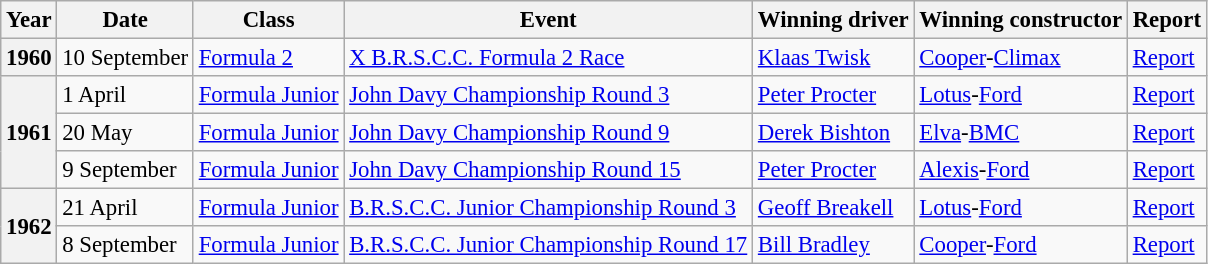<table class="wikitable" style="font-size:95%">
<tr>
<th>Year</th>
<th>Date</th>
<th>Class</th>
<th>Event</th>
<th>Winning driver</th>
<th>Winning constructor</th>
<th>Report</th>
</tr>
<tr>
<th>1960</th>
<td>10 September</td>
<td><a href='#'>Formula 2</a></td>
<td><a href='#'>X B.R.S.C.C. Formula 2 Race</a></td>
<td> <a href='#'>Klaas Twisk</a></td>
<td><a href='#'>Cooper</a>-<a href='#'>Climax</a></td>
<td><a href='#'>Report</a></td>
</tr>
<tr>
<th rowspan="3">1961</th>
<td>1 April</td>
<td><a href='#'>Formula Junior</a></td>
<td><a href='#'>John Davy Championship Round 3</a></td>
<td> <a href='#'>Peter Procter</a></td>
<td><a href='#'>Lotus</a>-<a href='#'>Ford</a></td>
<td><a href='#'>Report</a></td>
</tr>
<tr>
<td>20 May</td>
<td><a href='#'>Formula Junior</a></td>
<td><a href='#'>John Davy Championship Round 9</a></td>
<td> <a href='#'>Derek Bishton</a></td>
<td><a href='#'>Elva</a>-<a href='#'>BMC</a></td>
<td><a href='#'>Report</a></td>
</tr>
<tr>
<td>9 September</td>
<td><a href='#'>Formula Junior</a></td>
<td><a href='#'>John Davy Championship Round 15</a></td>
<td> <a href='#'>Peter Procter</a></td>
<td><a href='#'>Alexis</a>-<a href='#'>Ford</a></td>
<td><a href='#'>Report</a></td>
</tr>
<tr>
<th rowspan="2">1962</th>
<td>21 April</td>
<td><a href='#'>Formula Junior</a></td>
<td><a href='#'>B.R.S.C.C. Junior Championship Round 3</a></td>
<td> <a href='#'>Geoff Breakell</a></td>
<td><a href='#'>Lotus</a>-<a href='#'>Ford</a></td>
<td><a href='#'>Report</a></td>
</tr>
<tr>
<td>8 September</td>
<td><a href='#'>Formula Junior</a></td>
<td><a href='#'>B.R.S.C.C. Junior Championship Round 17</a></td>
<td> <a href='#'>Bill Bradley</a></td>
<td><a href='#'>Cooper</a>-<a href='#'>Ford</a></td>
<td><a href='#'>Report</a></td>
</tr>
</table>
